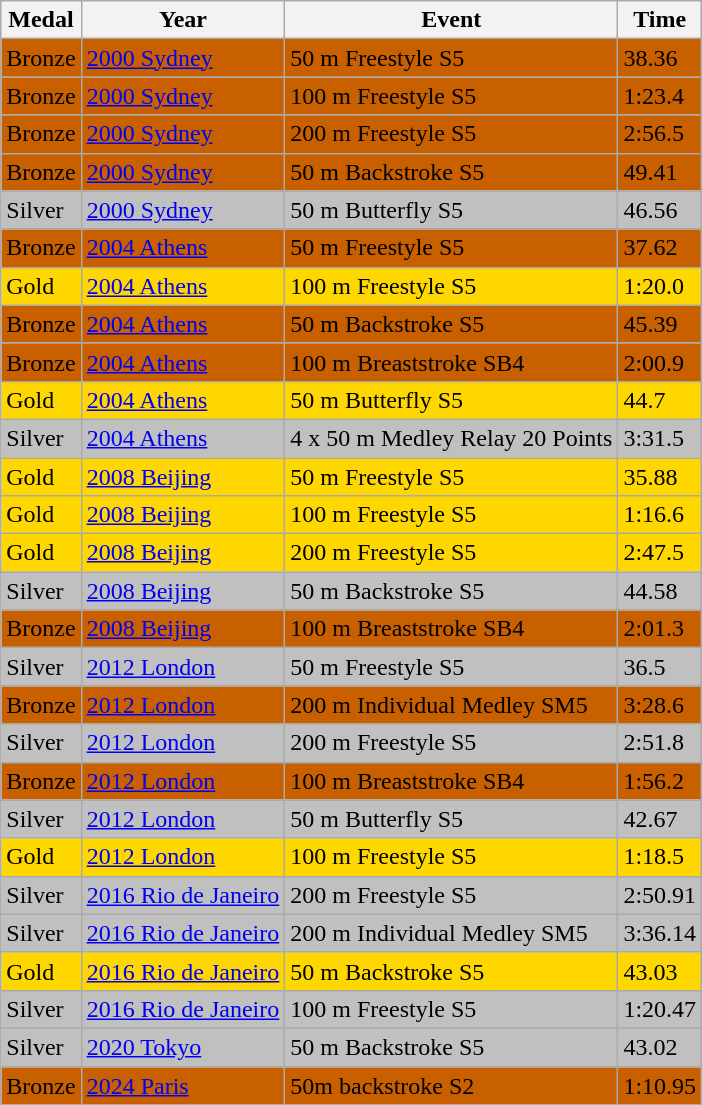<table class="wikitable sortable">
<tr>
<th>Medal</th>
<th>Year</th>
<th>Event</th>
<th>Time</th>
</tr>
<tr bgcolor=#c96;>
<td>Bronze</td>
<td><a href='#'>2000 Sydney</a></td>
<td>50 m Freestyle S5</td>
<td>38.36</td>
</tr>
<tr bgcolor=#c96;>
<td>Bronze</td>
<td><a href='#'>2000 Sydney</a></td>
<td>100 m Freestyle S5</td>
<td>1:23.4</td>
</tr>
<tr bgcolor=#c96;>
<td>Bronze</td>
<td><a href='#'>2000 Sydney</a></td>
<td>200 m Freestyle S5</td>
<td>2:56.5</td>
</tr>
<tr bgcolor=#c96;>
<td>Bronze</td>
<td><a href='#'>2000 Sydney</a></td>
<td>50 m Backstroke S5</td>
<td>49.41</td>
</tr>
<tr bgcolor=silver>
<td>Silver</td>
<td><a href='#'>2000 Sydney</a></td>
<td>50 m Butterfly S5</td>
<td>46.56</td>
</tr>
<tr bgcolor=#c96;>
<td>Bronze</td>
<td><a href='#'>2004 Athens</a></td>
<td>50 m Freestyle S5</td>
<td>37.62</td>
</tr>
<tr bgcolor=gold>
<td>Gold</td>
<td><a href='#'>2004 Athens</a></td>
<td>100 m Freestyle S5</td>
<td>1:20.0</td>
</tr>
<tr bgcolor=#c96;>
<td>Bronze</td>
<td><a href='#'>2004 Athens</a></td>
<td>50 m Backstroke S5</td>
<td>45.39</td>
</tr>
<tr bgcolor=#c96;>
<td>Bronze</td>
<td><a href='#'>2004 Athens</a></td>
<td>100 m Breaststroke SB4</td>
<td>2:00.9</td>
</tr>
<tr bgcolor=gold>
<td>Gold</td>
<td><a href='#'>2004 Athens</a></td>
<td>50 m Butterfly S5</td>
<td>44.7</td>
</tr>
<tr bgcolor=silver>
<td>Silver</td>
<td><a href='#'>2004 Athens</a></td>
<td>4 x 50 m Medley Relay 20 Points</td>
<td>3:31.5</td>
</tr>
<tr bgcolor=gold>
<td>Gold</td>
<td><a href='#'>2008 Beijing</a></td>
<td>50 m Freestyle S5</td>
<td>35.88</td>
</tr>
<tr bgcolor=gold>
<td>Gold</td>
<td><a href='#'>2008 Beijing</a></td>
<td>100 m Freestyle S5</td>
<td>1:16.6</td>
</tr>
<tr bgcolor=gold>
<td>Gold</td>
<td><a href='#'>2008 Beijing</a></td>
<td>200 m Freestyle S5</td>
<td>2:47.5</td>
</tr>
<tr bgcolor=silver>
<td>Silver</td>
<td><a href='#'>2008 Beijing</a></td>
<td>50 m Backstroke S5</td>
<td>44.58</td>
</tr>
<tr bgcolor=#c96;>
<td>Bronze</td>
<td><a href='#'>2008 Beijing</a></td>
<td>100 m Breaststroke SB4</td>
<td>2:01.3</td>
</tr>
<tr bgcolor=silver>
<td>Silver</td>
<td><a href='#'>2012 London</a></td>
<td>50 m Freestyle S5</td>
<td>36.5</td>
</tr>
<tr bgcolor=#c96;>
<td>Bronze</td>
<td><a href='#'>2012 London</a></td>
<td>200 m Individual Medley SM5</td>
<td>3:28.6</td>
</tr>
<tr bgcolor=silver>
<td>Silver</td>
<td><a href='#'>2012 London</a></td>
<td>200 m Freestyle S5</td>
<td>2:51.8</td>
</tr>
<tr bgcolor=#c96;>
<td>Bronze</td>
<td><a href='#'>2012 London</a></td>
<td>100 m Breaststroke SB4</td>
<td>1:56.2</td>
</tr>
<tr bgcolor=silver>
<td>Silver</td>
<td><a href='#'>2012 London</a></td>
<td>50 m Butterfly S5</td>
<td>42.67</td>
</tr>
<tr bgcolor=gold>
<td>Gold</td>
<td><a href='#'>2012 London</a></td>
<td>100 m Freestyle S5</td>
<td>1:18.5</td>
</tr>
<tr bgcolor=silver>
<td>Silver</td>
<td><a href='#'>2016 Rio de Janeiro</a></td>
<td>200 m Freestyle S5</td>
<td>2:50.91</td>
</tr>
<tr bgcolor=silver>
<td>Silver</td>
<td><a href='#'>2016 Rio de Janeiro</a></td>
<td>200 m Individual Medley SM5</td>
<td>3:36.14</td>
</tr>
<tr bgcolor=gold>
<td>Gold</td>
<td><a href='#'>2016 Rio de Janeiro</a></td>
<td>50 m Backstroke S5</td>
<td>43.03</td>
</tr>
<tr bgcolor=silver>
<td>Silver</td>
<td><a href='#'>2016 Rio de Janeiro</a></td>
<td>100 m Freestyle S5</td>
<td>1:20.47</td>
</tr>
<tr bgcolor=silver>
<td>Silver</td>
<td><a href='#'>2020 Tokyo</a></td>
<td>50 m Backstroke S5</td>
<td>43.02</td>
</tr>
<tr bgcolor=#c96;>
<td>Bronze</td>
<td><a href='#'>2024 Paris</a></td>
<td>50m backstroke S2</td>
<td>1:10.95</td>
</tr>
</table>
